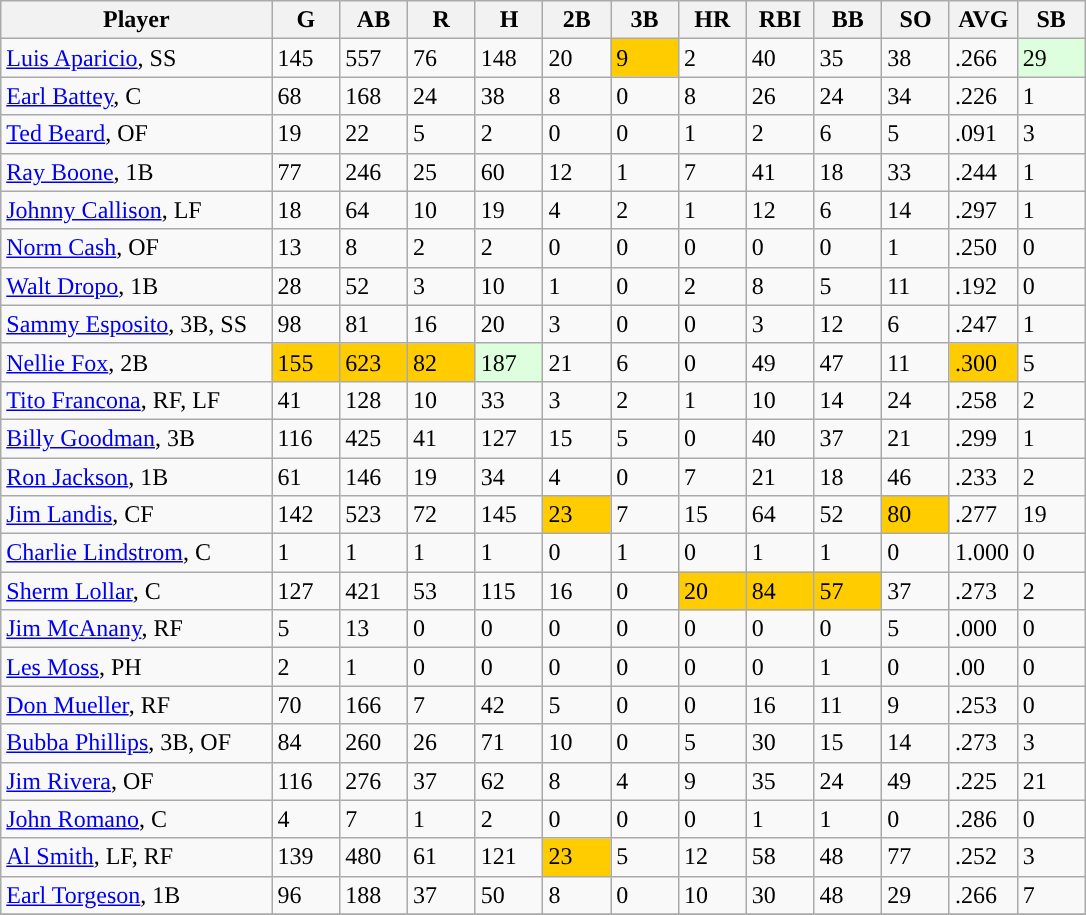<table class="wikitable sortable">
<tr>
<th width="24%">Player</th>
<th width="6%">G</th>
<th width="6%">AB</th>
<th width="6%">R</th>
<th width="6%">H</th>
<th width="6%">2B</th>
<th width="6%">3B</th>
<th width="6%">HR</th>
<th width="6%">RBI</th>
<th width="6%">BB</th>
<th width="6%">SO</th>
<th width="6%">AVG</th>
<th width="6%">SB</th>
</tr>
<tr>
<td><a href='#'>Luis Aparicio</a>, SS</td>
<td>145</td>
<td>557</td>
<td>76</td>
<td>148</td>
<td>20</td>
<td style="background:#fc0;">9</td>
<td>2</td>
<td>40</td>
<td>35</td>
<td>38</td>
<td>.266</td>
<td style="background:#DDFFDD;">29</td>
</tr>
<tr>
<td><a href='#'>Earl Battey</a>, C</td>
<td>68</td>
<td>168</td>
<td>24</td>
<td>38</td>
<td>8</td>
<td>0</td>
<td>8</td>
<td>26</td>
<td>24</td>
<td>34</td>
<td>.226</td>
<td>1</td>
</tr>
<tr>
<td><a href='#'>Ted Beard</a>, OF</td>
<td>19</td>
<td>22</td>
<td>5</td>
<td>2</td>
<td>0</td>
<td>0</td>
<td>1</td>
<td>2</td>
<td>6</td>
<td>5</td>
<td>.091</td>
<td>3</td>
</tr>
<tr>
<td><a href='#'>Ray Boone</a>, 1B</td>
<td>77</td>
<td>246</td>
<td>25</td>
<td>60</td>
<td>12</td>
<td>1</td>
<td>7</td>
<td>41</td>
<td>18</td>
<td>33</td>
<td>.244</td>
<td>1</td>
</tr>
<tr>
<td><a href='#'>Johnny Callison</a>, LF</td>
<td>18</td>
<td>64</td>
<td>10</td>
<td>19</td>
<td>4</td>
<td>2</td>
<td>1</td>
<td>12</td>
<td>6</td>
<td>14</td>
<td>.297</td>
<td>1</td>
</tr>
<tr>
<td><a href='#'>Norm Cash</a>, OF</td>
<td>13</td>
<td>8</td>
<td>2</td>
<td>2</td>
<td>0</td>
<td>0</td>
<td>0</td>
<td>0</td>
<td>0</td>
<td>1</td>
<td>.250</td>
<td>0</td>
</tr>
<tr>
<td><a href='#'>Walt Dropo</a>, 1B</td>
<td>28</td>
<td>52</td>
<td>3</td>
<td>10</td>
<td>1</td>
<td>0</td>
<td>2</td>
<td>8</td>
<td>5</td>
<td>11</td>
<td>.192</td>
<td>0</td>
</tr>
<tr>
<td><a href='#'>Sammy Esposito</a>, 3B, SS</td>
<td>98</td>
<td>81</td>
<td>16</td>
<td>20</td>
<td>3</td>
<td>0</td>
<td>0</td>
<td>3</td>
<td>12</td>
<td>6</td>
<td>.247</td>
<td>1</td>
</tr>
<tr>
<td><a href='#'>Nellie Fox</a>, 2B</td>
<td style="background:#fc0;">155</td>
<td style="background:#fc0;">623</td>
<td style="background:#fc0;">82</td>
<td style="background:#DDFFDD;">187</td>
<td>21</td>
<td>6</td>
<td>0</td>
<td>49</td>
<td>47</td>
<td>11</td>
<td style="background:#fc0;">.300</td>
<td>5</td>
</tr>
<tr>
<td><a href='#'>Tito Francona</a>, RF, LF</td>
<td>41</td>
<td>128</td>
<td>10</td>
<td>33</td>
<td>3</td>
<td>2</td>
<td>1</td>
<td>10</td>
<td>14</td>
<td>24</td>
<td>.258</td>
<td>2</td>
</tr>
<tr>
<td><a href='#'>Billy Goodman</a>, 3B</td>
<td>116</td>
<td>425</td>
<td>41</td>
<td>127</td>
<td>15</td>
<td>5</td>
<td>0</td>
<td>40</td>
<td>37</td>
<td>21</td>
<td>.299</td>
<td>1</td>
</tr>
<tr>
<td><a href='#'>Ron Jackson</a>, 1B</td>
<td>61</td>
<td>146</td>
<td>19</td>
<td>34</td>
<td>4</td>
<td>0</td>
<td>7</td>
<td>21</td>
<td>18</td>
<td>46</td>
<td>.233</td>
<td>2</td>
</tr>
<tr>
<td><a href='#'>Jim Landis</a>, CF</td>
<td>142</td>
<td>523</td>
<td>72</td>
<td>145</td>
<td style="background:#fc0;">23</td>
<td>7</td>
<td>15</td>
<td>64</td>
<td>52</td>
<td style="background:#fc0;">80</td>
<td>.277</td>
<td>19</td>
</tr>
<tr>
<td><a href='#'>Charlie Lindstrom</a>, C</td>
<td>1</td>
<td>1</td>
<td>1</td>
<td>1</td>
<td>0</td>
<td>1</td>
<td>0</td>
<td>1</td>
<td>1</td>
<td>0</td>
<td>1.000</td>
<td>0</td>
</tr>
<tr>
<td><a href='#'>Sherm Lollar</a>, C</td>
<td>127</td>
<td>421</td>
<td>53</td>
<td>115</td>
<td>16</td>
<td>0</td>
<td style="background:#fc0;">20</td>
<td style="background:#fc0;">84</td>
<td style="background:#fc0;">57</td>
<td>37</td>
<td>.273</td>
<td>2</td>
</tr>
<tr>
<td><a href='#'>Jim McAnany</a>, RF</td>
<td>5</td>
<td>13</td>
<td>0</td>
<td>0</td>
<td>0</td>
<td>0</td>
<td>0</td>
<td>0</td>
<td>0</td>
<td>5</td>
<td>.000</td>
<td>0</td>
</tr>
<tr>
<td><a href='#'>Les Moss</a>, PH</td>
<td>2</td>
<td>1</td>
<td>0</td>
<td>0</td>
<td>0</td>
<td>0</td>
<td>0</td>
<td>0</td>
<td>1</td>
<td>0</td>
<td>.00</td>
<td>0</td>
</tr>
<tr>
<td><a href='#'>Don Mueller</a>, RF</td>
<td>70</td>
<td>166</td>
<td>7</td>
<td>42</td>
<td>5</td>
<td>0</td>
<td>0</td>
<td>16</td>
<td>11</td>
<td>9</td>
<td>.253</td>
<td>0</td>
</tr>
<tr>
<td><a href='#'>Bubba Phillips</a>, 3B, OF</td>
<td>84</td>
<td>260</td>
<td>26</td>
<td>71</td>
<td>10</td>
<td>0</td>
<td>5</td>
<td>30</td>
<td>15</td>
<td>14</td>
<td>.273</td>
<td>3</td>
</tr>
<tr>
<td><a href='#'>Jim Rivera</a>, OF</td>
<td>116</td>
<td>276</td>
<td>37</td>
<td>62</td>
<td>8</td>
<td>4</td>
<td>9</td>
<td>35</td>
<td>24</td>
<td>49</td>
<td>.225</td>
<td>21</td>
</tr>
<tr>
<td><a href='#'>John Romano</a>, C</td>
<td>4</td>
<td>7</td>
<td>1</td>
<td>2</td>
<td>0</td>
<td>0</td>
<td>0</td>
<td>1</td>
<td>1</td>
<td>0</td>
<td>.286</td>
<td>0</td>
</tr>
<tr>
<td><a href='#'>Al Smith</a>, LF, RF</td>
<td>139</td>
<td>480</td>
<td>61</td>
<td>121</td>
<td style="background:#fc0;">23</td>
<td>5</td>
<td>12</td>
<td>58</td>
<td>48</td>
<td>77</td>
<td>.252</td>
<td>3</td>
</tr>
<tr>
<td><a href='#'>Earl Torgeson</a>, 1B</td>
<td>96</td>
<td>188</td>
<td>37</td>
<td>50</td>
<td>8</td>
<td>0</td>
<td>10</td>
<td>30</td>
<td>48</td>
<td>29</td>
<td>.266</td>
<td>7</td>
</tr>
<tr>
</tr>
</table>
